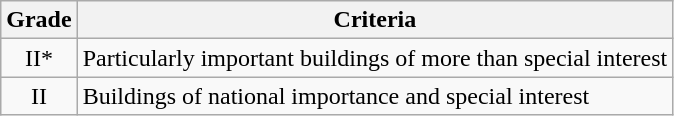<table class="wikitable">
<tr>
<th>Grade</th>
<th>Criteria</th>
</tr>
<tr>
<td align="center" >II*</td>
<td>Particularly important buildings of more than special interest</td>
</tr>
<tr>
<td align="center" >II</td>
<td>Buildings of national importance and special interest</td>
</tr>
</table>
